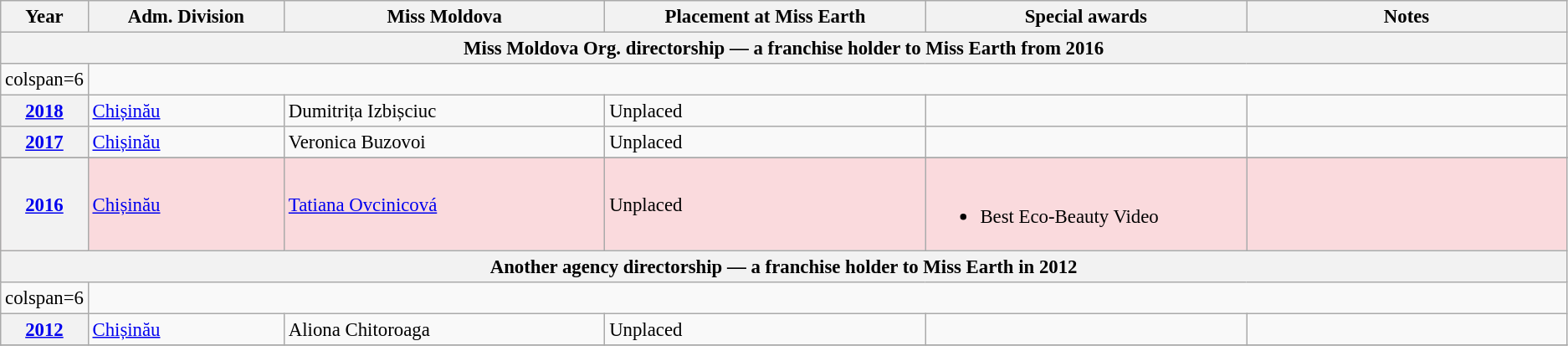<table class="wikitable " style="font-size: 95%;">
<tr>
<th width="60">Year</th>
<th width="150">Adm. Division</th>
<th width="250">Miss Moldova</th>
<th width="250">Placement at Miss Earth</th>
<th width="250">Special awards</th>
<th width="250">Notes</th>
</tr>
<tr>
<th colspan="6">Miss Moldova Org. directorship — a franchise holder to Miss Earth from 2016</th>
</tr>
<tr>
<td>colspan=6 </td>
</tr>
<tr>
<th><a href='#'>2018</a></th>
<td> <a href='#'>Chișinău</a></td>
<td>Dumitrița Izbișciuc</td>
<td>Unplaced</td>
<td></td>
<td></td>
</tr>
<tr>
<th><a href='#'>2017</a></th>
<td> <a href='#'>Chișinău</a></td>
<td>Veronica Buzovoi</td>
<td>Unplaced</td>
<td></td>
<td></td>
</tr>
<tr>
</tr>
<tr style="background-color:#FADADD;">
<th><a href='#'>2016</a></th>
<td> <a href='#'>Chișinău</a></td>
<td><a href='#'>Tatiana Ovcinicová</a></td>
<td>Unplaced</td>
<td><br><ul><li>Best Eco-Beauty Video</li></ul></td>
<td></td>
</tr>
<tr>
<th colspan="6">Another agency directorship — a franchise holder to Miss Earth in 2012</th>
</tr>
<tr>
<td>colspan=6 </td>
</tr>
<tr>
<th><a href='#'>2012</a></th>
<td> <a href='#'>Chișinău</a></td>
<td>Aliona Chitoroaga</td>
<td>Unplaced</td>
<td></td>
<td></td>
</tr>
<tr>
</tr>
</table>
